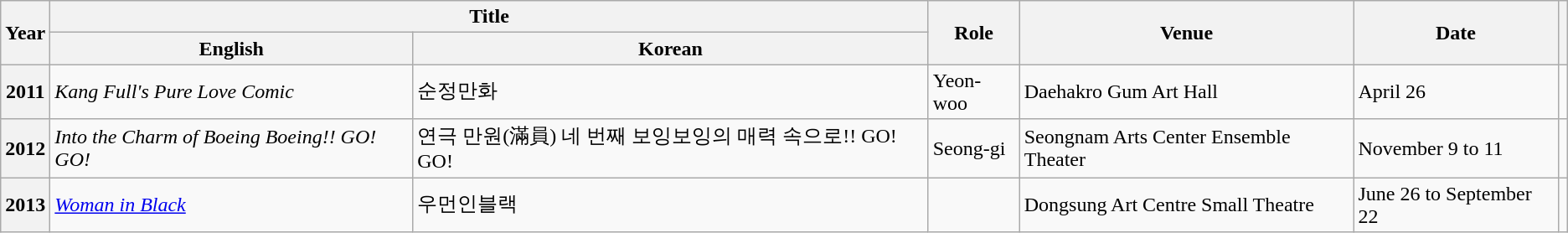<table class="wikitable plainrowheaders sortable" style="text-align:left; font-size:100%">
<tr>
<th rowspan="2" scope="col">Year</th>
<th colspan="2" scope="col">Title</th>
<th rowspan="2" scope="col">Role</th>
<th rowspan="2" scope="col" class="unsortable">Venue</th>
<th rowspan="2" scope="col">Date</th>
<th rowspan="2" scope="col" class="unsortable"></th>
</tr>
<tr>
<th>English</th>
<th>Korean</th>
</tr>
<tr>
<th scope="row">2011</th>
<td><em>Kang Full's Pure Love Comic</em></td>
<td>순정만화</td>
<td>Yeon-woo</td>
<td>Daehakro Gum Art Hall</td>
<td>April 26</td>
<td></td>
</tr>
<tr>
<th scope="row">2012</th>
<td><em>Into the Charm of Boeing Boeing!! GO! GO!</em></td>
<td>연극 만원(滿員) 네 번째 보잉보잉의 매력 속으로!! GO! GO!</td>
<td>Seong-gi</td>
<td>Seongnam Arts Center Ensemble Theater</td>
<td>November 9 to 11</td>
<td></td>
</tr>
<tr>
<th scope="row">2013</th>
<td><em><a href='#'>Woman in Black</a></em></td>
<td>우먼인블랙</td>
<td></td>
<td>Dongsung Art Centre Small Theatre</td>
<td>June 26 to September 22</td>
<td></td>
</tr>
</table>
